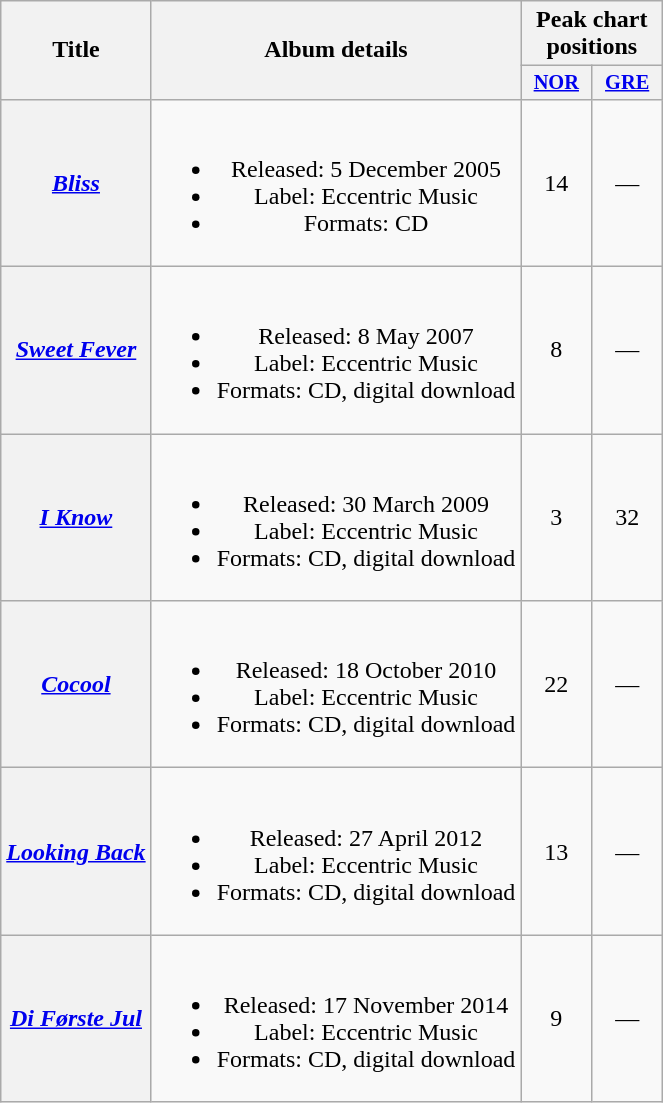<table class="wikitable plainrowheaders" style="text-align:center;">
<tr>
<th scope="col" rowspan="2">Title</th>
<th scope="col" rowspan="2">Album details</th>
<th scope="col" colspan="2">Peak chart positions</th>
</tr>
<tr>
<th scope="col" style="width:3em;font-size:85%;"><a href='#'>NOR</a><br></th>
<th scope="col" style="width:3em;font-size:85%;"><a href='#'>GRE</a><br></th>
</tr>
<tr>
<th scope="row"><em><a href='#'>Bliss</a></em></th>
<td><br><ul><li>Released: 5 December 2005</li><li>Label: Eccentric Music</li><li>Formats: CD</li></ul></td>
<td>14</td>
<td>—</td>
</tr>
<tr>
<th scope="row"><em><a href='#'>Sweet Fever</a></em></th>
<td><br><ul><li>Released: 8 May 2007</li><li>Label: Eccentric Music</li><li>Formats: CD, digital download</li></ul></td>
<td>8</td>
<td>—</td>
</tr>
<tr>
<th scope="row"><em><a href='#'>I Know</a></em></th>
<td><br><ul><li>Released: 30 March 2009</li><li>Label: Eccentric Music</li><li>Formats: CD, digital download</li></ul></td>
<td>3</td>
<td>32</td>
</tr>
<tr>
<th scope="row"><em><a href='#'>Cocool</a></em></th>
<td><br><ul><li>Released: 18 October 2010</li><li>Label: Eccentric Music</li><li>Formats: CD, digital download</li></ul></td>
<td>22</td>
<td>—</td>
</tr>
<tr>
<th scope="row"><em><a href='#'>Looking Back</a></em></th>
<td><br><ul><li>Released: 27 April 2012</li><li>Label: Eccentric Music</li><li>Formats: CD, digital download</li></ul></td>
<td>13</td>
<td>—</td>
</tr>
<tr>
<th scope="row"><em><a href='#'>Di Første Jul</a></em></th>
<td><br><ul><li>Released: 17 November 2014</li><li>Label: Eccentric Music</li><li>Formats: CD, digital download</li></ul></td>
<td>9</td>
<td>—</td>
</tr>
</table>
